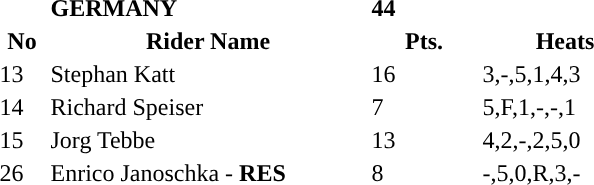<table class="toccolours">
<tr>
<td></td>
<td><strong>GERMANY</strong></td>
<td><strong>44</strong></td>
</tr>
<tr style="background-color:">
<th width=30px>No</th>
<th width=210px>Rider Name</th>
<th width=70px>Pts.</th>
<th width=110px>Heats</th>
</tr>
<tr style="background-color:">
<td>13</td>
<td>Stephan Katt</td>
<td>16</td>
<td>3,-,5,1,4,3</td>
</tr>
<tr style="background-color:">
<td>14</td>
<td>Richard Speiser</td>
<td>7</td>
<td>5,F,1,-,-,1</td>
</tr>
<tr style="background-color:">
<td>15</td>
<td>Jorg Tebbe</td>
<td>13</td>
<td>4,2,-,2,5,0</td>
</tr>
<tr style="background-color:">
<td>26</td>
<td>Enrico Janoschka - <strong>RES</strong></td>
<td>8</td>
<td>-,5,0,R,3,-</td>
</tr>
</table>
